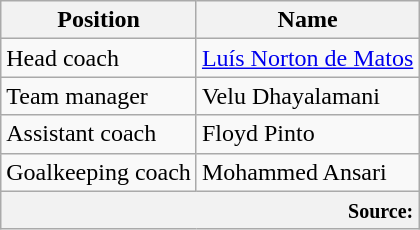<table class="wikitable">
<tr>
<th>Position</th>
<th>Name</th>
</tr>
<tr>
<td>Head coach</td>
<td> <a href='#'>Luís Norton de Matos</a></td>
</tr>
<tr>
<td>Team manager</td>
<td> Velu Dhayalamani</td>
</tr>
<tr>
<td>Assistant coach</td>
<td> Floyd Pinto</td>
</tr>
<tr>
<td>Goalkeeping coach</td>
<td> Mohammed Ansari</td>
</tr>
<tr>
<th colspan="11" style="text-align:right;"><small>Source:</small></th>
</tr>
</table>
